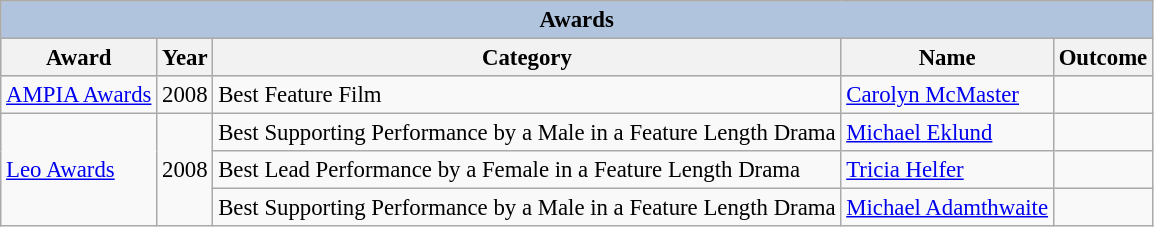<table class="wikitable" style="font-size:95%;" ;>
<tr style="background:#ccc; text-align:center;">
<th colspan="5" style="background: LightSteelBlue;">Awards</th>
</tr>
<tr style="background:#ccc; text-align:center;">
<th>Award</th>
<th>Year</th>
<th>Category</th>
<th>Name</th>
<th>Outcome</th>
</tr>
<tr>
<td><a href='#'>AMPIA Awards</a></td>
<td>2008</td>
<td>Best Feature Film</td>
<td><a href='#'>Carolyn McMaster</a></td>
<td></td>
</tr>
<tr>
<td rowspan="3"><a href='#'>Leo Awards</a></td>
<td rowspan="3">2008</td>
<td>Best Supporting Performance by a Male in a Feature Length Drama</td>
<td><a href='#'>Michael Eklund</a></td>
<td></td>
</tr>
<tr>
<td>Best Lead Performance by a Female in a Feature Length Drama</td>
<td><a href='#'>Tricia Helfer</a></td>
<td></td>
</tr>
<tr>
<td>Best Supporting Performance by a Male in a Feature Length Drama</td>
<td><a href='#'>Michael Adamthwaite</a></td>
<td></td>
</tr>
</table>
